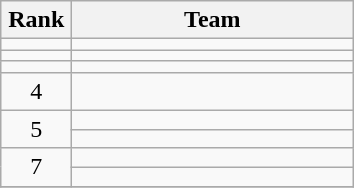<table class="wikitable" style="text-align:center;">
<tr>
<th width=40>Rank</th>
<th width=180>Team</th>
</tr>
<tr>
<td></td>
<td align=left></td>
</tr>
<tr>
<td></td>
<td align=left></td>
</tr>
<tr>
<td></td>
<td align=left></td>
</tr>
<tr>
<td>4</td>
<td align=left></td>
</tr>
<tr>
<td rowspan=2>5</td>
<td align=left></td>
</tr>
<tr>
<td align=left></td>
</tr>
<tr>
<td rowspan=2>7</td>
<td align=left></td>
</tr>
<tr>
<td align=left></td>
</tr>
<tr>
</tr>
</table>
